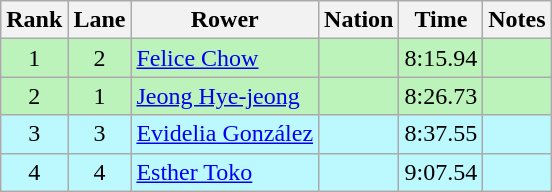<table class="wikitable sortable" style="text-align:center">
<tr>
<th>Rank</th>
<th>Lane</th>
<th>Rower</th>
<th>Nation</th>
<th>Time</th>
<th>Notes</th>
</tr>
<tr bgcolor=bbf3bb>
<td>1</td>
<td>2</td>
<td align=left><a href='#'>Felice Chow</a></td>
<td align=left></td>
<td>8:15.94</td>
<td></td>
</tr>
<tr bgcolor=bbf3bb>
<td>2</td>
<td>1</td>
<td align=left><a href='#'>Jeong Hye-jeong</a></td>
<td align=left></td>
<td>8:26.73</td>
<td></td>
</tr>
<tr bgcolor=bbf9ff>
<td>3</td>
<td>3</td>
<td align=left><a href='#'>Evidelia González</a></td>
<td align=left></td>
<td>8:37.55</td>
<td></td>
</tr>
<tr bgcolor=bbf9ff>
<td>4</td>
<td>4</td>
<td align=left><a href='#'>Esther Toko</a></td>
<td align=left></td>
<td>9:07.54</td>
<td></td>
</tr>
</table>
